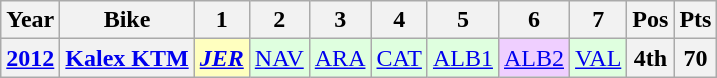<table class="wikitable" style="text-align:center;">
<tr>
<th>Year</th>
<th>Bike</th>
<th>1</th>
<th>2</th>
<th>3</th>
<th>4</th>
<th>5</th>
<th>6</th>
<th>7</th>
<th>Pos</th>
<th>Pts</th>
</tr>
<tr>
<th><a href='#'>2012</a></th>
<th><a href='#'>Kalex KTM</a></th>
<td style="background:#ffffbf;"><strong><em><a href='#'>JER</a></em></strong><br></td>
<td style="background:#dfffdf;"><a href='#'>NAV</a><br></td>
<td style="background:#dfffdf;"><a href='#'>ARA</a><br></td>
<td style="background:#dfffdf;"><a href='#'>CAT</a><br></td>
<td style="background:#dfffdf;"><a href='#'>ALB1</a><br></td>
<td style="background:#efcfff;"><a href='#'>ALB2</a><br></td>
<td style="background:#dfffdf;"><a href='#'>VAL</a><br></td>
<th>4th</th>
<th>70</th>
</tr>
</table>
